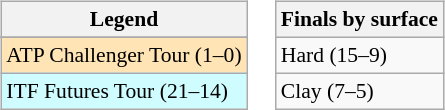<table>
<tr valign=top>
<td><br><table class=wikitable style=font-size:90%>
<tr>
<th>Legend</th>
</tr>
<tr bgcolor=e5d1cb>
</tr>
<tr bgcolor=moccasin>
<td>ATP Challenger Tour (1–0)</td>
</tr>
<tr bgcolor=cffcff>
<td>ITF Futures Tour (21–14)</td>
</tr>
</table>
</td>
<td><br><table class=wikitable style=font-size:90%>
<tr>
<th>Finals by surface</th>
</tr>
<tr>
<td>Hard (15–9)</td>
</tr>
<tr>
<td>Clay (7–5)</td>
</tr>
</table>
</td>
</tr>
</table>
